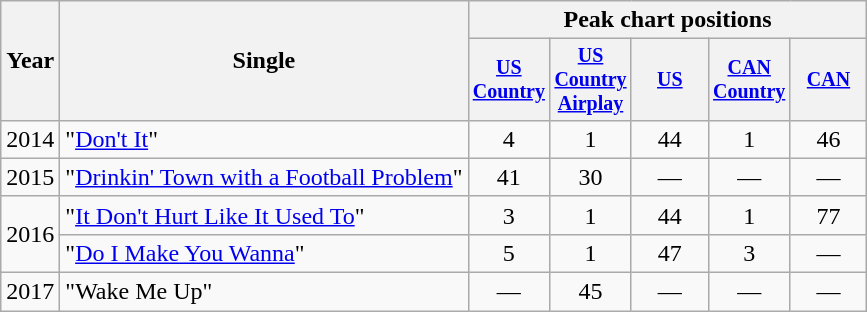<table class="wikitable" style="text-align:center;">
<tr>
<th rowspan="2">Year</th>
<th rowspan="2">Single</th>
<th colspan="5">Peak chart positions</th>
</tr>
<tr style="font-size:smaller;">
<th width="45"><a href='#'>US Country</a></th>
<th width="45"><a href='#'>US Country Airplay</a></th>
<th width="45"><a href='#'>US</a></th>
<th width="45"><a href='#'>CAN Country</a></th>
<th width="45"><a href='#'>CAN</a></th>
</tr>
<tr>
<td>2014</td>
<td align="left">"<a href='#'>Don't It</a>"</td>
<td>4</td>
<td>1</td>
<td>44</td>
<td>1</td>
<td>46</td>
</tr>
<tr>
<td>2015</td>
<td align="left">"<a href='#'>Drinkin' Town with a Football Problem</a>"</td>
<td>41</td>
<td>30</td>
<td>—</td>
<td>—</td>
<td>—</td>
</tr>
<tr>
<td rowspan="2">2016</td>
<td align="left">"<a href='#'>It Don't Hurt Like It Used To</a>"</td>
<td>3</td>
<td>1</td>
<td>44</td>
<td>1</td>
<td>77</td>
</tr>
<tr>
<td align="left">"<a href='#'>Do I Make You Wanna</a>"</td>
<td>5</td>
<td>1</td>
<td>47</td>
<td>3</td>
<td>—</td>
</tr>
<tr>
<td>2017</td>
<td align="left">"Wake Me Up"</td>
<td>—</td>
<td>45</td>
<td>—</td>
<td>—</td>
<td>—</td>
</tr>
</table>
